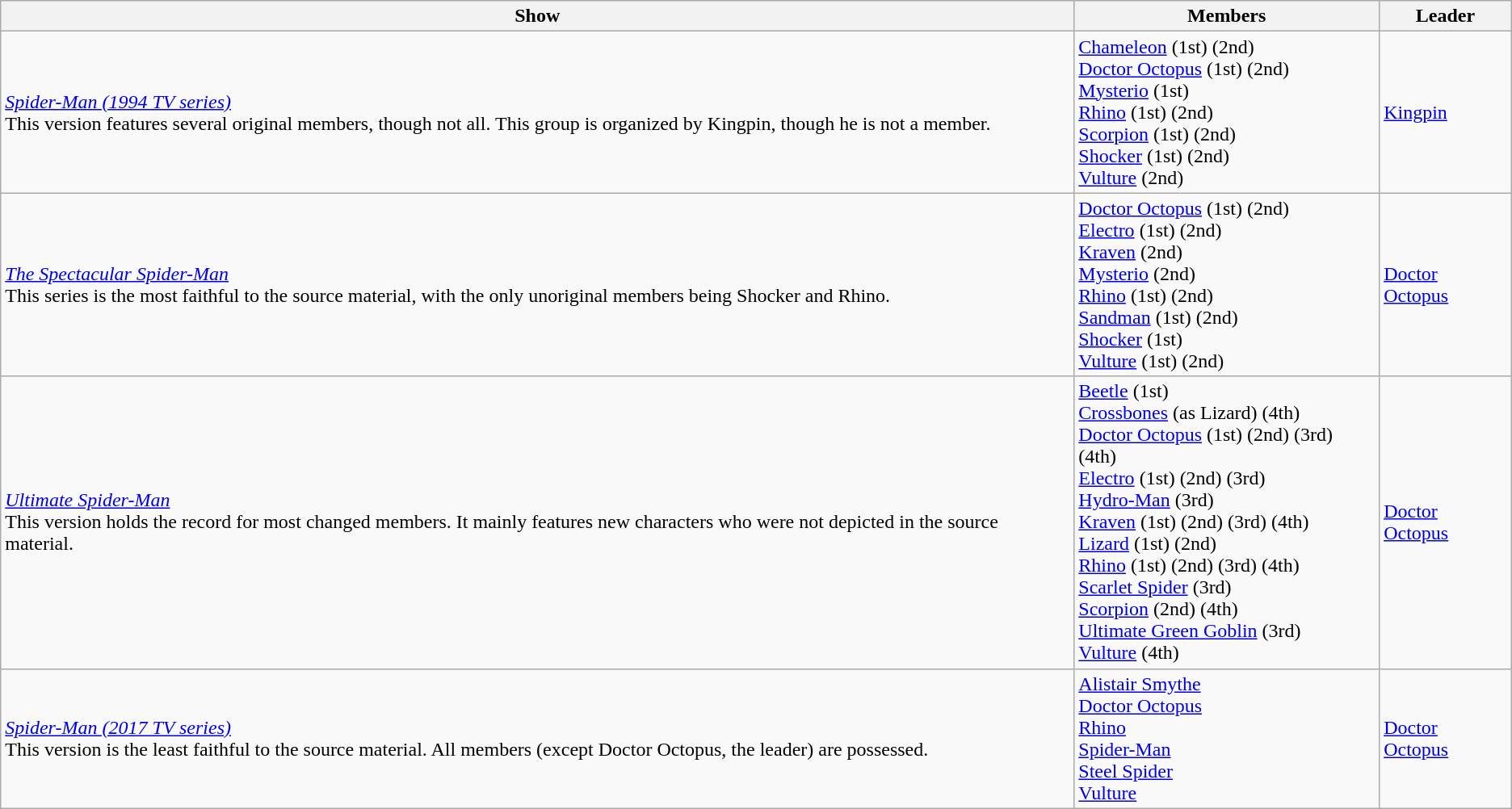<table class="wikitable">
<tr>
<th>Show</th>
<th>Members</th>
<th>Leader</th>
</tr>
<tr>
<td><em><a href='#'>Spider-Man (1994 TV series)</a></em><br>This version features several original members, though not all. This group is organized by Kingpin, though he is not a member.</td>
<td><a href='#'>Chameleon</a> (1st) (2nd)<br><a href='#'>Doctor Octopus</a> (1st) (2nd)<br><a href='#'>Mysterio</a> (1st)<br><a href='#'>Rhino</a> (1st) (2nd)<br><a href='#'>Scorpion</a> (1st) (2nd)<br><a href='#'>Shocker</a> (1st) (2nd)<br><a href='#'>Vulture</a> (2nd)</td>
<td><a href='#'>Kingpin</a></td>
</tr>
<tr>
<td><em><a href='#'>The Spectacular Spider-Man</a></em><br>This series is the most faithful to the source material, with the only unoriginal members being Shocker and Rhino.</td>
<td><a href='#'>Doctor Octopus</a> (1st) (2nd) <br><a href='#'>Electro</a> (1st) (2nd)<br><a href='#'>Kraven</a> (2nd)<br><a href='#'>Mysterio</a> (2nd)<br><a href='#'>Rhino</a> (1st) (2nd)<br><a href='#'>Sandman</a> (1st) (2nd)<br><a href='#'>Shocker</a> (1st)<br><a href='#'>Vulture</a> (1st) (2nd)</td>
<td><a href='#'>Doctor Octopus</a></td>
</tr>
<tr>
<td><em><a href='#'>Ultimate Spider-Man</a></em><br>This version holds the record for most changed members. It mainly features new characters who were not depicted in the source material.</td>
<td><a href='#'>Beetle</a> (1st)<br><a href='#'>Crossbones</a> (as Lizard) (4th)<br><a href='#'>Doctor Octopus</a> (1st) (2nd) (3rd) (4th)<br><a href='#'>Electro</a> (1st) (2nd) (3rd)<br><a href='#'>Hydro-Man</a> (3rd)<br><a href='#'>Kraven</a> (1st) (2nd) (3rd) (4th)<br><a href='#'>Lizard</a> (1st) (2nd)<br><a href='#'>Rhino</a> (1st) (2nd) (3rd) (4th)<br><a href='#'>Scarlet Spider</a> (3rd)<br><a href='#'>Scorpion</a> (2nd) (4th)<br><a href='#'>Ultimate Green Goblin</a> (3rd)<br><a href='#'>Vulture</a> (4th)<br></td>
<td><a href='#'>Doctor Octopus</a></td>
</tr>
<tr>
<td><em><a href='#'>Spider-Man (2017 TV series)</a></em><br>This version is the least faithful to the source material. All members (except Doctor Octopus, the leader) are possessed.</td>
<td><a href='#'>Alistair Smythe</a><br><a href='#'>Doctor Octopus</a><br><a href='#'>Rhino</a><br><a href='#'>Spider-Man</a><br><a href='#'>Steel Spider</a><br><a href='#'>Vulture</a></td>
<td><a href='#'>Doctor Octopus</a></td>
</tr>
</table>
